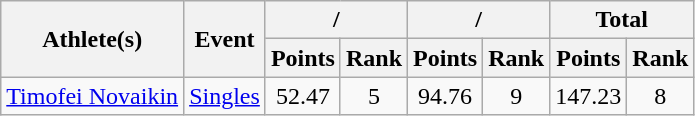<table class="wikitable">
<tr>
<th rowspan="2">Athlete(s)</th>
<th rowspan="2">Event</th>
<th colspan="2">/</th>
<th colspan="2">/</th>
<th colspan="2">Total</th>
</tr>
<tr>
<th>Points</th>
<th>Rank</th>
<th>Points</th>
<th>Rank</th>
<th>Points</th>
<th>Rank</th>
</tr>
<tr>
<td><a href='#'>Timofei Novaikin</a></td>
<td><a href='#'>Singles</a></td>
<td align="center">52.47</td>
<td align="center">5</td>
<td align="center">94.76</td>
<td align="center">9</td>
<td align="center">147.23</td>
<td align="center">8</td>
</tr>
</table>
